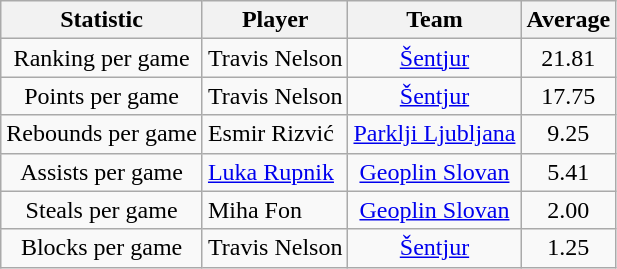<table class="wikitable sortable" style="text-align: center;">
<tr>
<th align="center">Statistic</th>
<th align="center">Player</th>
<th align="center">Team</th>
<th align="center">Average</th>
</tr>
<tr>
<td>Ranking per game</td>
<td align="left"> Travis Nelson</td>
<td><a href='#'>Šentjur</a></td>
<td>21.81</td>
</tr>
<tr>
<td>Points per game</td>
<td align="left"> Travis Nelson</td>
<td><a href='#'>Šentjur</a></td>
<td>17.75</td>
</tr>
<tr>
<td>Rebounds per game</td>
<td align="left"> Esmir Rizvić</td>
<td><a href='#'>Parklji Ljubljana</a></td>
<td>9.25</td>
</tr>
<tr>
<td>Assists per game</td>
<td align="left"> <a href='#'>Luka Rupnik</a></td>
<td><a href='#'>Geoplin Slovan</a></td>
<td>5.41</td>
</tr>
<tr>
<td>Steals per game</td>
<td align="left"> Miha Fon</td>
<td><a href='#'>Geoplin Slovan</a></td>
<td>2.00</td>
</tr>
<tr>
<td>Blocks per game</td>
<td align="left"> Travis Nelson</td>
<td><a href='#'>Šentjur</a></td>
<td>1.25</td>
</tr>
</table>
